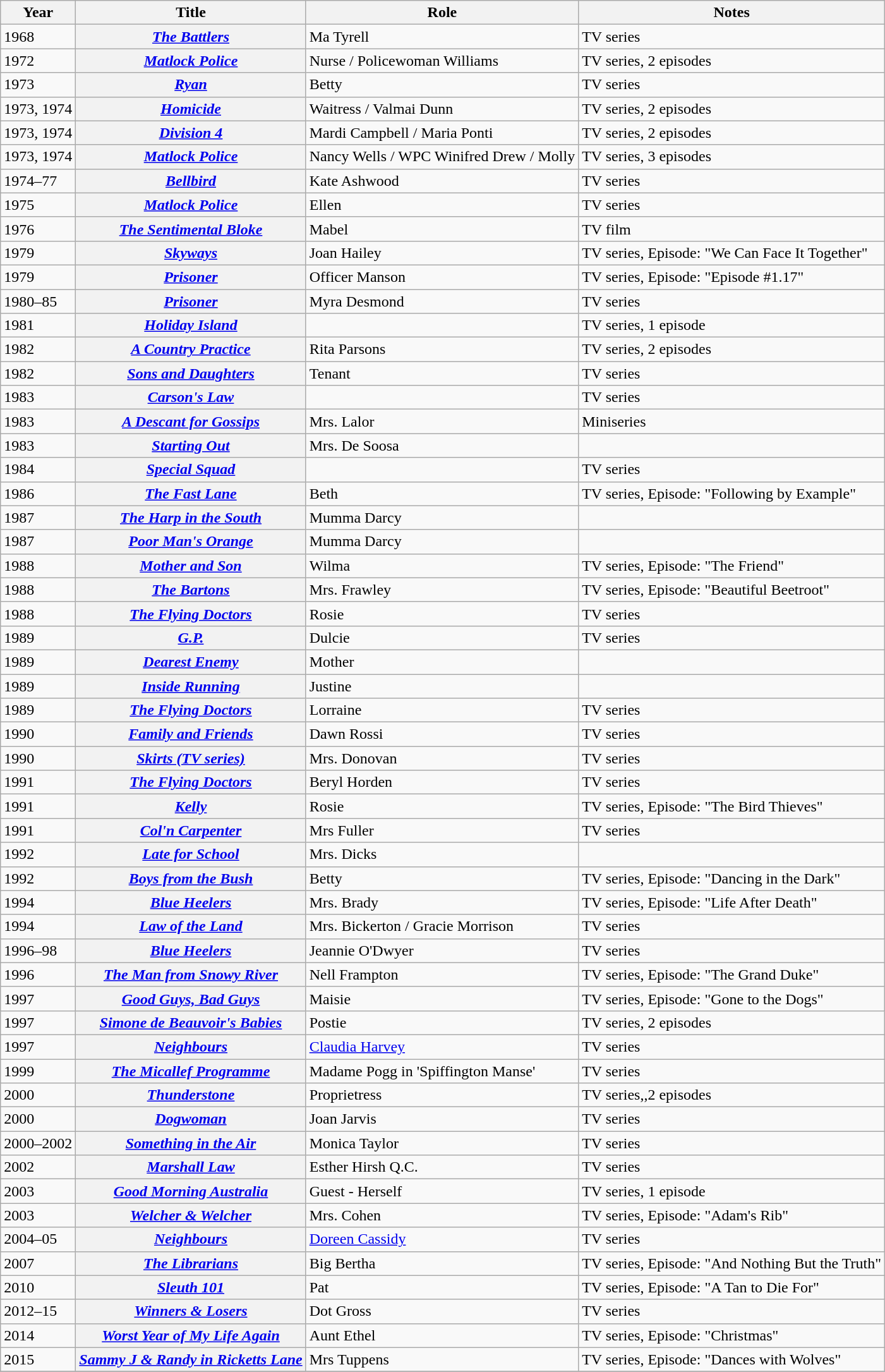<table class="wikitable plainrowheaders sortable">
<tr>
<th scope="col">Year</th>
<th scope="col">Title</th>
<th scope="col">Role</th>
<th class="unsortable">Notes</th>
</tr>
<tr>
<td>1968</td>
<th scope="row"><em><a href='#'>The Battlers</a></em></th>
<td>Ma Tyrell</td>
<td>TV series</td>
</tr>
<tr>
<td>1972</td>
<th scope="row"><em><a href='#'>Matlock Police</a></em></th>
<td>Nurse / Policewoman Williams</td>
<td>TV series, 2 episodes</td>
</tr>
<tr>
<td>1973</td>
<th scope="row"><em><a href='#'>Ryan</a></em></th>
<td>Betty</td>
<td>TV series</td>
</tr>
<tr>
<td>1973, 1974</td>
<th scope="row"><em><a href='#'>Homicide</a></em></th>
<td>Waitress / Valmai Dunn</td>
<td>TV series, 2 episodes</td>
</tr>
<tr>
<td>1973, 1974</td>
<th scope="row"><em><a href='#'>Division 4</a></em></th>
<td>Mardi Campbell / Maria Ponti</td>
<td>TV series, 2 episodes</td>
</tr>
<tr>
<td>1973, 1974</td>
<th scope="row"><em><a href='#'>Matlock Police</a></em></th>
<td>Nancy Wells / WPC Winifred Drew / Molly</td>
<td>TV series, 3 episodes</td>
</tr>
<tr>
<td>1974–77</td>
<th scope="row"><em><a href='#'>Bellbird</a></em></th>
<td>Kate Ashwood</td>
<td>TV series</td>
</tr>
<tr>
<td>1975</td>
<th scope="row"><em><a href='#'>Matlock Police</a></em></th>
<td>Ellen</td>
<td>TV series</td>
</tr>
<tr>
<td>1976</td>
<th scope="row"><em><a href='#'>The Sentimental Bloke</a></em></th>
<td>Mabel</td>
<td>TV film</td>
</tr>
<tr>
<td>1979</td>
<th scope="row"><em><a href='#'>Skyways</a></em></th>
<td>Joan Hailey</td>
<td>TV series, Episode: "We Can Face It Together"</td>
</tr>
<tr>
<td>1979</td>
<th scope="row"><em><a href='#'>Prisoner</a></em></th>
<td>Officer Manson</td>
<td>TV series, Episode: "Episode #1.17"</td>
</tr>
<tr>
<td>1980–85</td>
<th scope="row"><em><a href='#'>Prisoner</a></em></th>
<td>Myra Desmond</td>
<td>TV series</td>
</tr>
<tr>
<td>1981</td>
<th scope="row"><em><a href='#'>Holiday Island</a></em></th>
<td></td>
<td>TV series, 1 episode</td>
</tr>
<tr>
<td>1982</td>
<th scope="row"><em><a href='#'>A Country Practice</a></em></th>
<td>Rita Parsons</td>
<td>TV series, 2 episodes</td>
</tr>
<tr>
<td>1982</td>
<th scope="row"><em><a href='#'>Sons and Daughters</a></em></th>
<td>Tenant</td>
<td>TV series</td>
</tr>
<tr>
<td>1983</td>
<th scope="row"><em><a href='#'>Carson's Law</a></em></th>
<td></td>
<td>TV series</td>
</tr>
<tr>
<td>1983</td>
<th scope="row"><em><a href='#'>A Descant for Gossips</a></em></th>
<td>Mrs. Lalor</td>
<td>Miniseries</td>
</tr>
<tr>
<td>1983</td>
<th scope="row"><em><a href='#'>Starting Out</a></em></th>
<td>Mrs. De Soosa</td>
<td></td>
</tr>
<tr>
<td>1984</td>
<th scope="row"><em><a href='#'>Special Squad</a></em></th>
<td></td>
<td>TV series</td>
</tr>
<tr>
<td>1986</td>
<th scope="row"><em><a href='#'>The Fast Lane</a></em></th>
<td>Beth</td>
<td>TV series, Episode: "Following by Example"</td>
</tr>
<tr>
<td>1987</td>
<th scope="row"><em><a href='#'>The Harp in the South</a></em></th>
<td>Mumma Darcy</td>
<td></td>
</tr>
<tr>
<td>1987</td>
<th scope="row"><em><a href='#'>Poor Man's Orange</a></em></th>
<td>Mumma Darcy</td>
<td></td>
</tr>
<tr>
<td>1988</td>
<th scope="row"><em><a href='#'>Mother and Son</a></em></th>
<td>Wilma</td>
<td>TV series, Episode: "The Friend"</td>
</tr>
<tr>
<td>1988</td>
<th scope="row"><em><a href='#'>The Bartons</a></em></th>
<td>Mrs. Frawley</td>
<td>TV series, Episode: "Beautiful Beetroot"</td>
</tr>
<tr>
<td>1988</td>
<th scope="row"><em><a href='#'>The Flying Doctors</a></em></th>
<td>Rosie</td>
<td>TV series</td>
</tr>
<tr>
<td>1989</td>
<th scope="row"><em><a href='#'>G.P.</a></em></th>
<td>Dulcie</td>
<td>TV series</td>
</tr>
<tr>
<td>1989</td>
<th scope="row"><em><a href='#'>Dearest Enemy</a></em></th>
<td>Mother</td>
<td></td>
</tr>
<tr>
<td>1989</td>
<th scope="row"><em><a href='#'>Inside Running</a></em></th>
<td>Justine</td>
<td></td>
</tr>
<tr>
<td>1989</td>
<th scope="row"><em><a href='#'>The Flying Doctors</a></em></th>
<td>Lorraine</td>
<td>TV series</td>
</tr>
<tr>
<td>1990</td>
<th scope="row"><em><a href='#'>Family and Friends</a></em></th>
<td>Dawn Rossi</td>
<td>TV series</td>
</tr>
<tr>
<td>1990</td>
<th scope="row"><em><a href='#'>Skirts (TV series)</a></em></th>
<td>Mrs. Donovan</td>
<td>TV series</td>
</tr>
<tr>
<td>1991</td>
<th scope="row"><em><a href='#'>The Flying Doctors</a></em></th>
<td>Beryl Horden</td>
<td>TV series</td>
</tr>
<tr>
<td>1991</td>
<th scope="row"><em><a href='#'>Kelly</a></em></th>
<td>Rosie</td>
<td>TV series, Episode: "The Bird Thieves"</td>
</tr>
<tr>
<td>1991</td>
<th scope="row"><em><a href='#'>Col'n Carpenter</a></em></th>
<td>Mrs Fuller</td>
<td>TV series</td>
</tr>
<tr>
<td>1992</td>
<th scope="row"><em><a href='#'>Late for School</a></em></th>
<td>Mrs. Dicks</td>
<td></td>
</tr>
<tr>
<td>1992</td>
<th scope="row"><em><a href='#'>Boys from the Bush</a></em></th>
<td>Betty</td>
<td>TV series, Episode: "Dancing in the Dark"</td>
</tr>
<tr>
<td>1994</td>
<th scope="row"><em><a href='#'>Blue Heelers</a></em></th>
<td>Mrs. Brady</td>
<td>TV series, Episode: "Life After Death"</td>
</tr>
<tr>
<td>1994</td>
<th scope="row"><em><a href='#'>Law of the Land</a></em></th>
<td>Mrs. Bickerton / Gracie Morrison</td>
<td>TV series</td>
</tr>
<tr>
<td>1996–98</td>
<th scope="row"><em><a href='#'>Blue Heelers</a></em></th>
<td>Jeannie O'Dwyer</td>
<td>TV series</td>
</tr>
<tr>
<td>1996</td>
<th scope="row"><em><a href='#'>The Man from Snowy River</a></em></th>
<td>Nell Frampton</td>
<td>TV series, Episode: "The Grand Duke"</td>
</tr>
<tr>
<td>1997</td>
<th scope="row"><em><a href='#'>Good Guys, Bad Guys</a></em></th>
<td>Maisie</td>
<td>TV series, Episode: "Gone to the Dogs"</td>
</tr>
<tr>
<td>1997</td>
<th scope="row"><em><a href='#'>Simone de Beauvoir's Babies</a></em></th>
<td>Postie</td>
<td>TV series, 2 episodes</td>
</tr>
<tr>
<td>1997</td>
<th scope="row"><em><a href='#'>Neighbours</a></em></th>
<td><a href='#'>Claudia Harvey</a></td>
<td>TV series</td>
</tr>
<tr>
<td>1999</td>
<th scope="row"><em><a href='#'>The Micallef Programme</a></em></th>
<td>Madame Pogg in 'Spiffington Manse'</td>
<td>TV series</td>
</tr>
<tr>
<td>2000</td>
<th scope="row"><em><a href='#'>Thunderstone</a></em></th>
<td>Proprietress</td>
<td>TV series,,2 episodes</td>
</tr>
<tr>
<td>2000</td>
<th scope="row"><em><a href='#'>Dogwoman</a></em></th>
<td>Joan Jarvis</td>
<td>TV series</td>
</tr>
<tr>
<td>2000–2002</td>
<th scope="row"><em><a href='#'>Something in the Air</a></em></th>
<td>Monica Taylor</td>
<td>TV series</td>
</tr>
<tr>
<td>2002</td>
<th scope="row"><em><a href='#'>Marshall Law</a></em></th>
<td>Esther Hirsh Q.C.</td>
<td>TV series</td>
</tr>
<tr>
<td>2003</td>
<th scope="row"><em><a href='#'>Good Morning Australia</a></em></th>
<td>Guest - Herself</td>
<td>TV series, 1 episode</td>
</tr>
<tr>
<td>2003</td>
<th scope="row"><em><a href='#'>Welcher & Welcher</a></em></th>
<td>Mrs. Cohen</td>
<td>TV series, Episode: "Adam's Rib"</td>
</tr>
<tr>
<td>2004–05</td>
<th scope="row"><em><a href='#'>Neighbours</a></em></th>
<td><a href='#'>Doreen Cassidy</a></td>
<td>TV series</td>
</tr>
<tr>
<td>2007</td>
<th scope="row"><em><a href='#'>The Librarians</a></em></th>
<td>Big Bertha</td>
<td>TV series, Episode: "And Nothing But the Truth"</td>
</tr>
<tr>
<td>2010</td>
<th scope="row"><em><a href='#'>Sleuth 101</a></em></th>
<td>Pat</td>
<td>TV series, Episode: "A Tan to Die For"</td>
</tr>
<tr>
<td>2012–15</td>
<th scope="row"><em><a href='#'>Winners & Losers</a></em></th>
<td>Dot Gross</td>
<td>TV series</td>
</tr>
<tr>
<td>2014</td>
<th scope="row"><em><a href='#'>Worst Year of My Life Again</a></em></th>
<td>Aunt Ethel</td>
<td>TV series, Episode: "Christmas"</td>
</tr>
<tr>
<td>2015</td>
<th scope="row"><em><a href='#'>Sammy J & Randy in Ricketts Lane</a></em></th>
<td>Mrs Tuppens</td>
<td>TV series, Episode: "Dances with Wolves"</td>
</tr>
<tr>
</tr>
</table>
